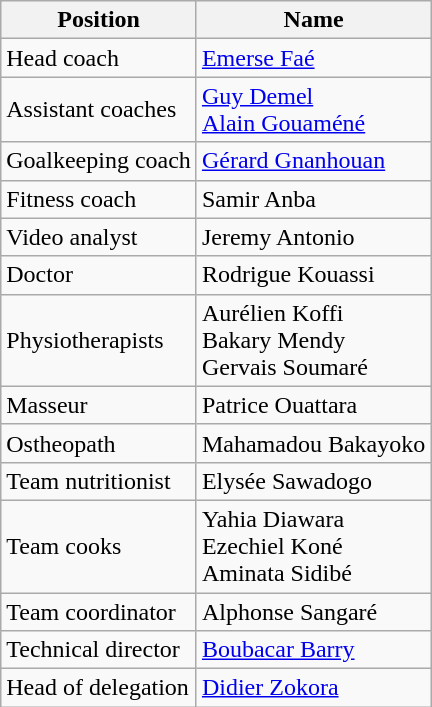<table class="wikitable">
<tr>
<th>Position</th>
<th>Name</th>
</tr>
<tr>
<td>Head coach</td>
<td> <a href='#'>Emerse Faé</a></td>
</tr>
<tr>
<td>Assistant coaches</td>
<td> <a href='#'>Guy Demel</a> <br>  <a href='#'>Alain Gouaméné</a></td>
</tr>
<tr>
<td>Goalkeeping coach</td>
<td> <a href='#'>Gérard Gnanhouan</a></td>
</tr>
<tr>
<td>Fitness coach</td>
<td> Samir Anba</td>
</tr>
<tr>
<td>Video analyst</td>
<td> Jeremy Antonio</td>
</tr>
<tr>
<td>Doctor</td>
<td> Rodrigue Kouassi</td>
</tr>
<tr>
<td>Physiotherapists</td>
<td> Aurélien Koffi<br> Bakary Mendy<br> Gervais Soumaré</td>
</tr>
<tr>
<td>Masseur</td>
<td> Patrice Ouattara</td>
</tr>
<tr>
<td>Ostheopath</td>
<td> Mahamadou Bakayoko</td>
</tr>
<tr>
<td>Team nutritionist</td>
<td> Elysée Sawadogo</td>
</tr>
<tr>
<td>Team cooks</td>
<td> Yahia Diawara<br> Ezechiel Koné<br> Aminata Sidibé</td>
</tr>
<tr>
<td>Team coordinator</td>
<td> Alphonse Sangaré</td>
</tr>
<tr>
<td>Technical director</td>
<td> <a href='#'>Boubacar Barry</a></td>
</tr>
<tr>
<td>Head of delegation</td>
<td> <a href='#'>Didier Zokora</a></td>
</tr>
</table>
